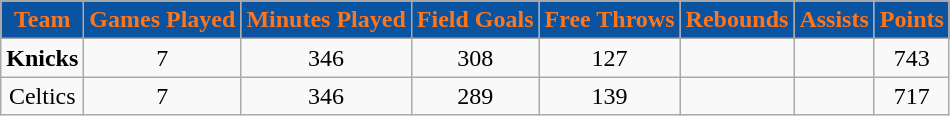<table class="wikitable">
<tr>
<th style="color:#FF7518; background:#0953a0;">Team</th>
<th style="color:#FF7518; background:#0953a0;">Games Played</th>
<th style="color:#FF7518; background:#0953a0;">Minutes Played</th>
<th style="color:#FF7518; background:#0953a0;">Field Goals</th>
<th style="color:#FF7518; background:#0953a0;">Free Throws</th>
<th style="color:#FF7518; background:#0953a0;">Rebounds</th>
<th style="color:#FF7518; background:#0953a0;">Assists</th>
<th style="color:#FF7518; background:#0953a0;">Points</th>
</tr>
<tr align="center">
<td><strong>Knicks</strong></td>
<td>7</td>
<td>346</td>
<td>308</td>
<td>127</td>
<td></td>
<td></td>
<td>743</td>
</tr>
<tr align="center">
<td>Celtics</td>
<td>7</td>
<td>346</td>
<td>289</td>
<td>139</td>
<td></td>
<td></td>
<td>717</td>
</tr>
</table>
